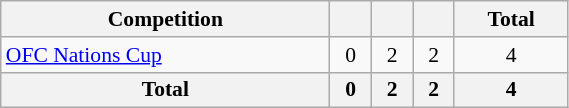<table class="wikitable" style="width:30%; font-size:90%; text-align:center;">
<tr>
<th>Competition</th>
<th></th>
<th></th>
<th></th>
<th>Total</th>
</tr>
<tr>
<td align="left"><a href='#'>OFC Nations Cup</a></td>
<td>0</td>
<td>2</td>
<td>2</td>
<td>4</td>
</tr>
<tr>
<th>Total</th>
<th>0</th>
<th>2</th>
<th>2</th>
<th>4</th>
</tr>
</table>
